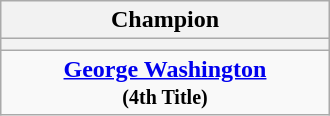<table class="wikitable" style="margin: 0 auto; width: 220px;">
<tr>
<th>Champion</th>
</tr>
<tr>
<th></th>
</tr>
<tr>
<td align="center"><strong><a href='#'>George Washington</a></strong><br><small><strong>(4th Title)</strong></small></td>
</tr>
</table>
